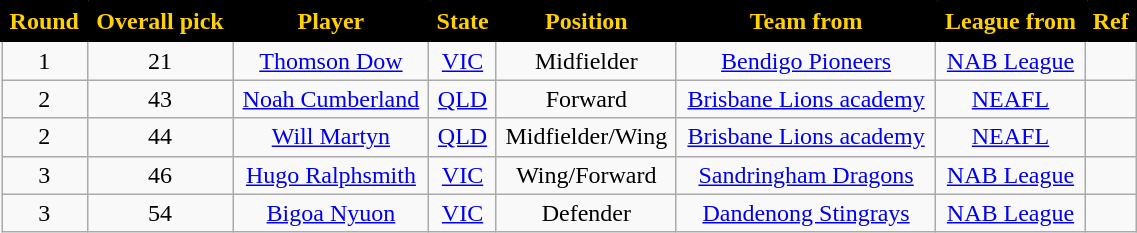<table class="wikitable" style="text-align:center; font-size:100%; width:60%">
<tr>
<th style="background:black; color:#FED102; border: solid black 2px;">Round</th>
<th style="background:black; color:#FED102; border: solid black 2px;">Overall pick</th>
<th style="background:black; color:#FED102; border: solid black 2px;">Player</th>
<th style="background:black; color:#FED102; border: solid black 2px;">State</th>
<th style="background:black; color:#FED102; border: solid black 2px;">Position</th>
<th style="background:black; color:#FED102; border: solid black 2px;">Team from</th>
<th style="background:black; color:#FED102; border: solid black 2px;">League from</th>
<th style="background:black; color:#FED102; border: solid black 2px;">Ref</th>
</tr>
<tr>
<td>1</td>
<td>21</td>
<td><a href='#'>Thomson Dow</a></td>
<td><a href='#'>VIC</a></td>
<td>Midfielder</td>
<td><a href='#'>Bendigo Pioneers</a></td>
<td><a href='#'>NAB League</a></td>
<td></td>
</tr>
<tr>
<td>2</td>
<td>43</td>
<td><a href='#'>Noah Cumberland</a></td>
<td><a href='#'>QLD</a></td>
<td>Forward</td>
<td><a href='#'>Brisbane Lions academy</a></td>
<td><a href='#'>NEAFL</a></td>
<td></td>
</tr>
<tr>
<td>2</td>
<td>44</td>
<td><a href='#'>Will Martyn</a></td>
<td><a href='#'>QLD</a></td>
<td>Midfielder/Wing</td>
<td><a href='#'>Brisbane Lions academy</a></td>
<td><a href='#'>NEAFL</a></td>
<td></td>
</tr>
<tr>
<td>3</td>
<td>46</td>
<td><a href='#'>Hugo Ralphsmith</a></td>
<td><a href='#'>VIC</a></td>
<td>Wing/Forward</td>
<td><a href='#'>Sandringham Dragons</a></td>
<td><a href='#'>NAB League</a></td>
<td></td>
</tr>
<tr>
<td>3</td>
<td>54</td>
<td><a href='#'>Bigoa Nyuon</a></td>
<td><a href='#'>VIC</a></td>
<td>Defender</td>
<td><a href='#'>Dandenong Stingrays</a></td>
<td><a href='#'>NAB League</a></td>
<td></td>
</tr>
</table>
